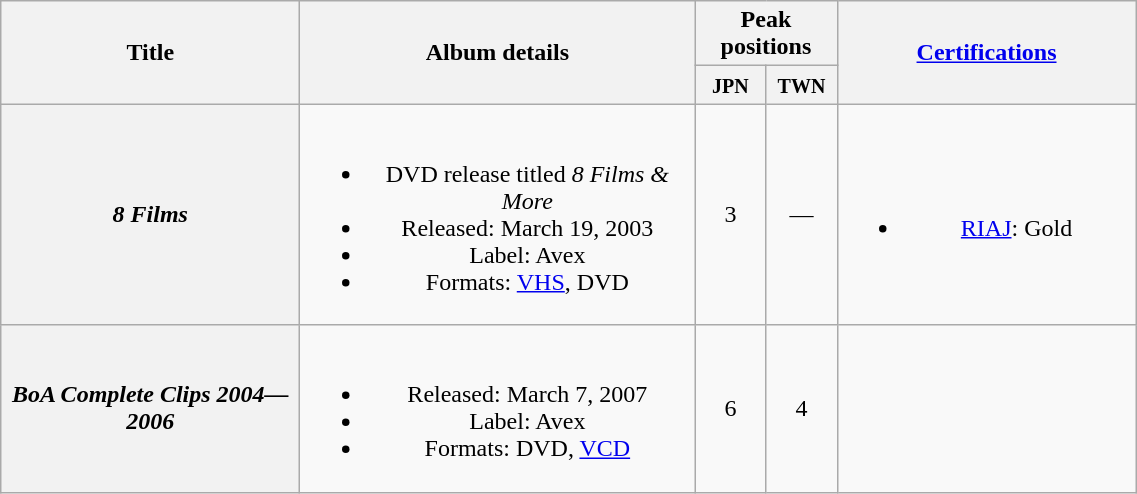<table class="wikitable plainrowheaders" style="text-align:center;" border="1">
<tr>
<th style="width:12em;" rowspan="2">Title</th>
<th style="width:16em;" rowspan="2">Album details</th>
<th colspan="2">Peak positions</th>
<th style="width:12em;" rowspan="2"><a href='#'>Certifications</a></th>
</tr>
<tr>
<th style="width:2.5em;"><small>JPN</small><br></th>
<th style="width:2.5em;"><small>TWN</small><br></th>
</tr>
<tr>
<th scope="row"><em>8 Films</em></th>
<td><br><ul><li>DVD release titled <em>8 Films & More</em></li><li>Released: March 19, 2003 </li><li>Label: Avex</li><li>Formats: <a href='#'>VHS</a>, DVD</li></ul></td>
<td>3</td>
<td>—</td>
<td><br><ul><li><a href='#'>RIAJ</a>: Gold</li></ul></td>
</tr>
<tr>
<th scope="row"><em>BoA Complete Clips 2004—2006</em></th>
<td><br><ul><li>Released: March 7, 2007 </li><li>Label: Avex</li><li>Formats: DVD, <a href='#'>VCD</a></li></ul></td>
<td>6</td>
<td>4</td>
<td></td>
</tr>
</table>
